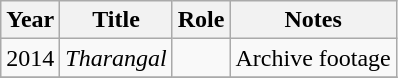<table class="wikitable sortable">
<tr>
<th>Year</th>
<th>Title</th>
<th>Role</th>
<th class="unsortable">Notes</th>
</tr>
<tr>
<td>2014</td>
<td><em>Tharangal</em></td>
<td></td>
<td>Archive footage</td>
</tr>
<tr>
</tr>
</table>
